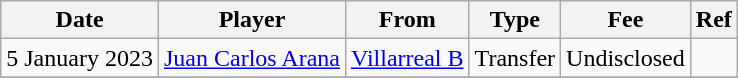<table class="wikitable">
<tr>
<th>Date</th>
<th>Player</th>
<th>From</th>
<th>Type</th>
<th>Fee</th>
<th>Ref</th>
</tr>
<tr>
<td>5 January 2023</td>
<td> <a href='#'>Juan Carlos Arana</a></td>
<td><a href='#'>Villarreal B</a></td>
<td align=center>Transfer</td>
<td align=center>Undisclosed</td>
<td align=center></td>
</tr>
<tr>
</tr>
</table>
